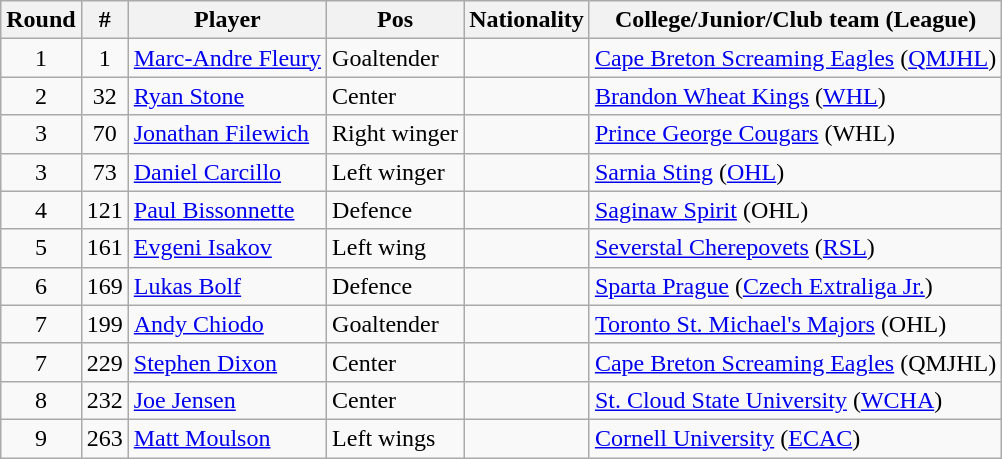<table class="wikitable">
<tr>
<th>Round</th>
<th>#</th>
<th>Player</th>
<th>Pos</th>
<th>Nationality</th>
<th>College/Junior/Club team (League)</th>
</tr>
<tr>
<td style="text-align:center">1</td>
<td style="text-align:center">1</td>
<td><a href='#'>Marc-Andre Fleury</a></td>
<td>Goaltender</td>
<td></td>
<td><a href='#'>Cape Breton Screaming Eagles</a> (<a href='#'>QMJHL</a>)</td>
</tr>
<tr>
<td style="text-align:center">2</td>
<td style="text-align:center">32</td>
<td><a href='#'>Ryan Stone</a></td>
<td>Center</td>
<td></td>
<td><a href='#'>Brandon Wheat Kings</a> (<a href='#'>WHL</a>)</td>
</tr>
<tr>
<td style="text-align:center">3</td>
<td style="text-align:center">70</td>
<td><a href='#'>Jonathan Filewich</a></td>
<td>Right winger</td>
<td></td>
<td><a href='#'>Prince George Cougars</a> (WHL)</td>
</tr>
<tr>
<td style="text-align:center">3</td>
<td style="text-align:center">73</td>
<td><a href='#'>Daniel Carcillo</a></td>
<td>Left winger</td>
<td></td>
<td><a href='#'>Sarnia Sting</a> (<a href='#'>OHL</a>)</td>
</tr>
<tr>
<td style="text-align:center">4</td>
<td style="text-align:center">121</td>
<td><a href='#'>Paul Bissonnette</a></td>
<td>Defence</td>
<td></td>
<td><a href='#'>Saginaw Spirit</a> (OHL)</td>
</tr>
<tr>
<td style="text-align:center">5</td>
<td style="text-align:center">161</td>
<td><a href='#'>Evgeni Isakov</a></td>
<td>Left wing</td>
<td></td>
<td><a href='#'>Severstal Cherepovets</a> (<a href='#'>RSL</a>)</td>
</tr>
<tr>
<td style="text-align:center">6</td>
<td style="text-align:center">169</td>
<td><a href='#'>Lukas Bolf</a></td>
<td>Defence</td>
<td></td>
<td><a href='#'>Sparta Prague</a> (<a href='#'>Czech Extraliga Jr.</a>)</td>
</tr>
<tr>
<td style="text-align:center">7</td>
<td style="text-align:center">199</td>
<td><a href='#'>Andy Chiodo</a></td>
<td>Goaltender</td>
<td></td>
<td><a href='#'>Toronto St. Michael's Majors</a> (OHL)</td>
</tr>
<tr>
<td style="text-align:center">7</td>
<td style="text-align:center">229</td>
<td><a href='#'>Stephen Dixon</a></td>
<td>Center</td>
<td></td>
<td><a href='#'>Cape Breton Screaming Eagles</a> (QMJHL)</td>
</tr>
<tr>
<td style="text-align:center">8</td>
<td style="text-align:center">232</td>
<td><a href='#'>Joe Jensen</a></td>
<td>Center</td>
<td></td>
<td><a href='#'>St. Cloud State University</a> (<a href='#'>WCHA</a>)</td>
</tr>
<tr>
<td style="text-align:center">9</td>
<td style="text-align:center">263</td>
<td><a href='#'>Matt Moulson</a></td>
<td>Left wings</td>
<td></td>
<td><a href='#'>Cornell University</a> (<a href='#'>ECAC</a>)</td>
</tr>
</table>
